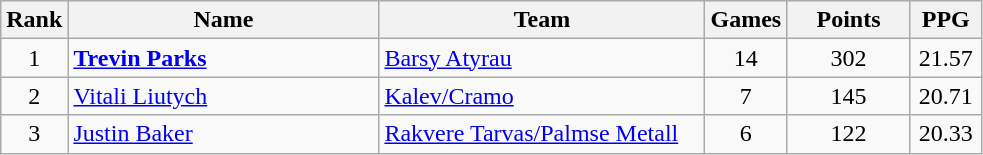<table | class="wikitable sortable" style="text-align: center;">
<tr>
<th>Rank</th>
<th width=200>Name</th>
<th width=210>Team</th>
<th>Games</th>
<th width=75>Points</th>
<th width=40>PPG</th>
</tr>
<tr>
<td>1</td>
<td align=left> <strong><a href='#'>Trevin Parks</a></strong></td>
<td align=left> <a href='#'>Barsy Atyrau</a></td>
<td>14</td>
<td>302</td>
<td>21.57</td>
</tr>
<tr>
<td>2</td>
<td align=left> <a href='#'>Vitali Liutych</a></td>
<td align=left> <a href='#'>Kalev/Cramo</a></td>
<td>7</td>
<td>145</td>
<td>20.71</td>
</tr>
<tr>
<td>3</td>
<td align=left> <a href='#'>Justin Baker</a></td>
<td align=left> <a href='#'>Rakvere Tarvas/Palmse Metall</a></td>
<td>6</td>
<td>122</td>
<td>20.33</td>
</tr>
</table>
